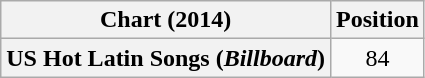<table class="wikitable plainrowheaders" style="text-align:center">
<tr>
<th scope="col">Chart (2014)</th>
<th scope="col">Position</th>
</tr>
<tr>
<th scope="row">US Hot Latin Songs (<em>Billboard</em>)</th>
<td>84</td>
</tr>
</table>
